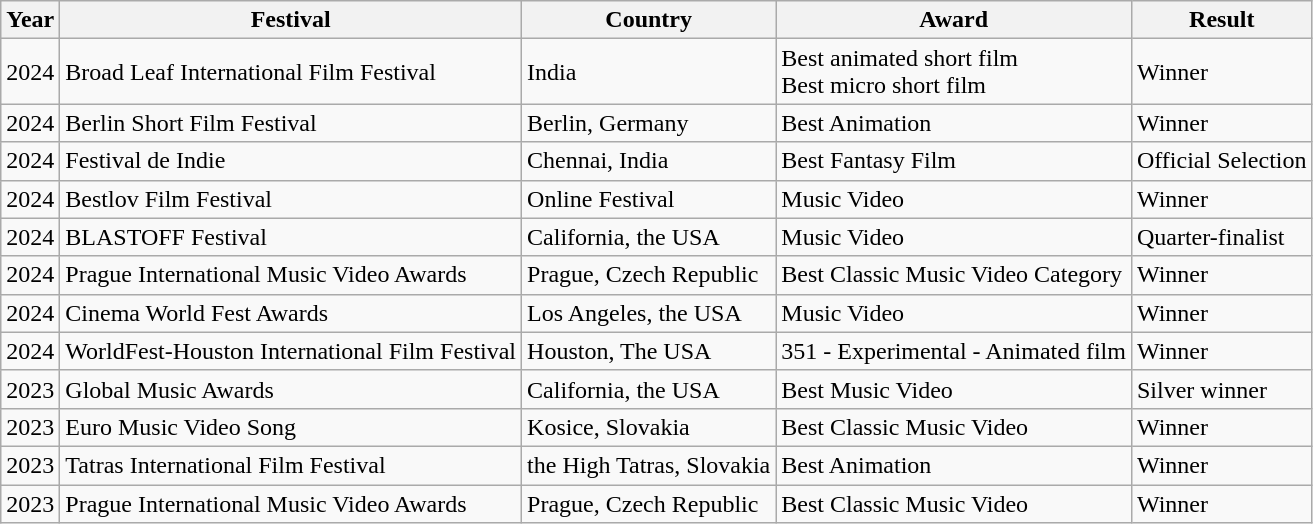<table class="wikitable">
<tr>
<th><strong>Year</strong></th>
<th><strong>Festival</strong></th>
<th><strong>Country</strong></th>
<th>Award</th>
<th><strong>Result</strong></th>
</tr>
<tr>
<td>2024</td>
<td>Broad Leaf International Film Festival</td>
<td>India</td>
<td>Best animated short film<br>Best micro short film</td>
<td>Winner</td>
</tr>
<tr>
<td>2024</td>
<td>Berlin Short Film Festival</td>
<td>Berlin, Germany</td>
<td>Best Animation</td>
<td>Winner</td>
</tr>
<tr>
<td>2024</td>
<td>Festival de Indie</td>
<td>Chennai, India</td>
<td>Best Fantasy Film</td>
<td>Official Selection</td>
</tr>
<tr>
<td>2024</td>
<td>Bestlov Film Festival</td>
<td>Online Festival</td>
<td>Music Video</td>
<td>Winner</td>
</tr>
<tr>
<td>2024</td>
<td>BLASTOFF Festival</td>
<td>California, the USA</td>
<td>Music Video</td>
<td>Quarter-finalist</td>
</tr>
<tr>
<td>2024</td>
<td>Prague International Music Video Awards</td>
<td>Prague, Czech Republic</td>
<td>Best Classic Music Video Category</td>
<td>Winner</td>
</tr>
<tr>
<td>2024</td>
<td>Cinema World Fest Awards</td>
<td>Los Angeles, the USA</td>
<td>Music Video</td>
<td>Winner</td>
</tr>
<tr>
<td>2024</td>
<td>WorldFest-Houston International Film Festival</td>
<td>Houston, The USA</td>
<td>351 - Experimental - Animated film</td>
<td>Winner</td>
</tr>
<tr>
<td>2023</td>
<td>Global Music Awards</td>
<td>California, the USA</td>
<td>Best Music Video</td>
<td>Silver winner</td>
</tr>
<tr>
<td>2023</td>
<td>Euro Music Video Song</td>
<td>Kosice, Slovakia</td>
<td>Best Classic Music Video</td>
<td>Winner</td>
</tr>
<tr>
<td>2023</td>
<td>Tatras International Film Festival</td>
<td>the High Tatras, Slovakia</td>
<td>Best Animation</td>
<td>Winner</td>
</tr>
<tr>
<td>2023</td>
<td>Prague International Music Video Awards</td>
<td>Prague, Czech Republic</td>
<td>Best Classic Music Video</td>
<td>Winner</td>
</tr>
</table>
